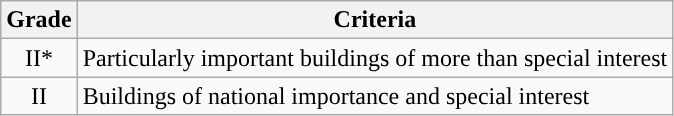<table class="wikitable">
<tr>
<th>Grade</th>
<th>Criteria</th>
</tr>
<tr>
<td align="center" >II*</td>
<td>Particularly important buildings of more than special interest</td>
</tr>
<tr>
<td align="center" >II</td>
<td>Buildings of national importance and special interest</td>
</tr>
</table>
